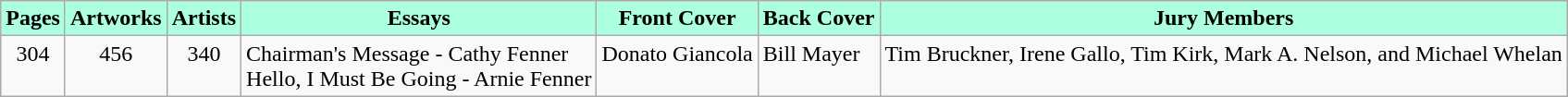<table class="wikitable">
<tr>
<th style="background:#acffdf">Pages</th>
<th style="background:#acffdf">Artworks</th>
<th style="background:#acffdf">Artists</th>
<th style="background:#acffdf">Essays</th>
<th style="background:#acffdf">Front Cover</th>
<th style="background:#acffdf">Back Cover</th>
<th style="background:#acffdf">Jury Members</th>
</tr>
<tr valign="top">
<td align="center">304</td>
<td align="center">456</td>
<td align="center">340</td>
<td>Chairman's Message - Cathy Fenner<br>Hello, I Must Be Going - Arnie Fenner</td>
<td>Donato Giancola</td>
<td>Bill Mayer</td>
<td>Tim Bruckner, Irene Gallo, Tim Kirk, Mark A. Nelson, and Michael Whelan</td>
</tr>
</table>
